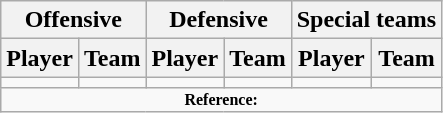<table class="wikitable" border="1">
<tr>
<th colspan="2">Offensive</th>
<th colspan="2">Defensive</th>
<th colspan="2">Special teams</th>
</tr>
<tr>
<th>Player</th>
<th>Team</th>
<th>Player</th>
<th>Team</th>
<th>Player</th>
<th>Team</th>
</tr>
<tr>
<td></td>
<td></td>
<td></td>
<td></td>
<td></td>
<td></td>
</tr>
<tr>
<td colspan="6" style="font-size: 8pt" align="center"><strong>Reference:</strong></td>
</tr>
</table>
